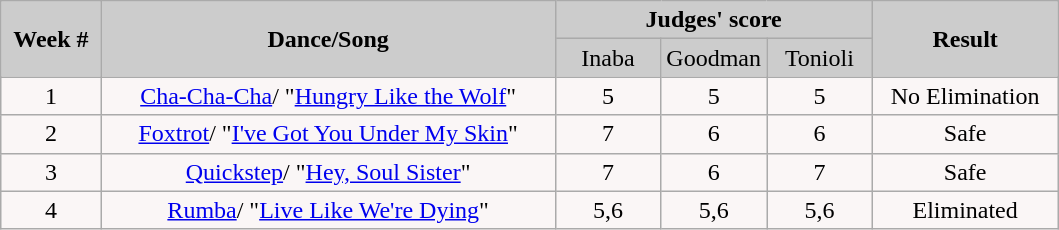<table class="wikitable" border="1" style="float:left;">
<tr>
<td rowspan="2" bgcolor="#CCCCCC" align="Center"><strong>Week #</strong></td>
<td rowspan="2" bgcolor="#CCCCCC" align="Center"><strong>Dance/Song</strong></td>
<td colspan="3" bgcolor="#CCCCCC" align="Center"><strong>Judges' score</strong></td>
<td rowspan="2" bgcolor="#CCCCCC" align="Center"><strong>Result</strong></td>
</tr>
<tr>
<td bgcolor="#CCCCCC" width="10%" align="center">Inaba</td>
<td bgcolor="#CCCCCC" width="10%" align="center">Goodman</td>
<td bgcolor="#CCCCCC" width="10%" align="center">Tonioli</td>
</tr>
<tr>
<td align="center" bgcolor="#FAF6F6">1</td>
<td align="center" bgcolor="#FAF6F6"><a href='#'>Cha-Cha-Cha</a>/ "<a href='#'>Hungry Like the Wolf</a>"</td>
<td align="center" bgcolor="#FAF6F6">5</td>
<td align="center" bgcolor="#FAF6F6">5</td>
<td align="center" bgcolor="#FAF6F6">5</td>
<td align="center" bgcolor="#FAF6F6">No Elimination</td>
</tr>
<tr>
<td align="center" bgcolor="#FAF6F6">2</td>
<td align="center" bgcolor="#FAF6F6"><a href='#'>Foxtrot</a>/ "<a href='#'>I've Got You Under My Skin</a>"</td>
<td align="center" bgcolor="#FAF6F6">7</td>
<td align="center" bgcolor="#FAF6F6">6</td>
<td align="center" bgcolor="#FAF6F6">6</td>
<td align="center" bgcolor="#FAF6F6">Safe</td>
</tr>
<tr>
<td align="center" bgcolor="#FAF6F6">3</td>
<td align="center" bgcolor="#FAF6F6"><a href='#'>Quickstep</a>/ "<a href='#'>Hey, Soul Sister</a>"</td>
<td align="center" bgcolor="#FAF6F6">7</td>
<td align="center" bgcolor="#FAF6F6">6</td>
<td align="center" bgcolor="#FAF6F6">7</td>
<td align="center" bgcolor="#FAF6F6">Safe</td>
</tr>
<tr>
<td align="center" bgcolor="#FAF6F6">4</td>
<td align="center" bgcolor="#FAF6F6"><a href='#'>Rumba</a>/ "<a href='#'>Live Like We're Dying</a>"</td>
<td align="center" bgcolor="#FAF6F6">5,6</td>
<td align="center" bgcolor="#FAF6F6">5,6</td>
<td align="center" bgcolor="#FAF6F6">5,6</td>
<td align="center" bgcolor="#FAF6F6">Eliminated</td>
</tr>
</table>
